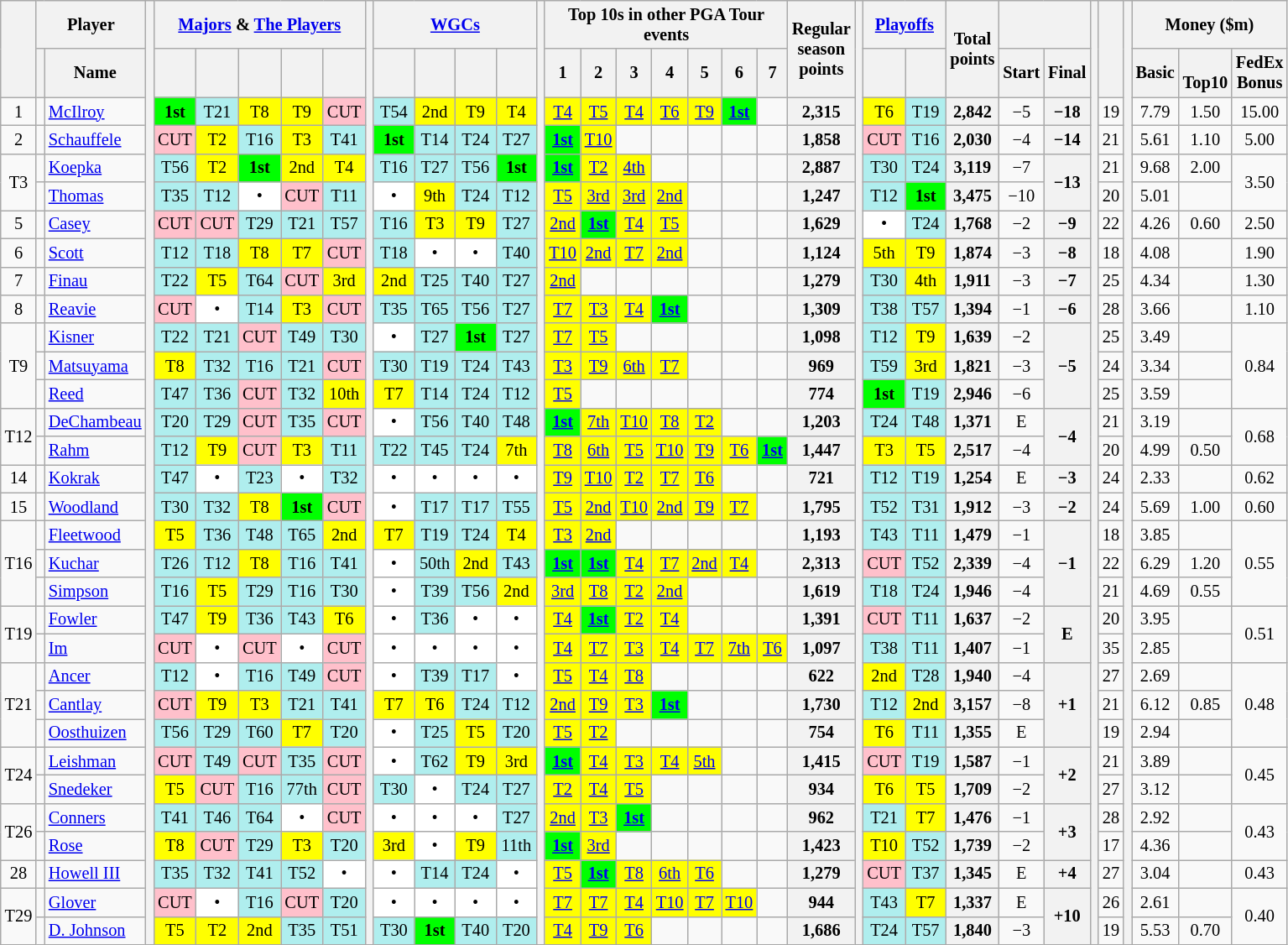<table class="wikitable" style="font-size:85%;text-align:center">
<tr>
<th rowspan=2></th>
<th colspan=2>Player</th>
<th rowspan=32></th>
<th colspan=5><a href='#'>Majors</a> & <a href='#'>The Players</a></th>
<th rowspan=32></th>
<th colspan=4><a href='#'>WGCs</a></th>
<th rowspan=32></th>
<th colspan=7>Top 10s in other PGA Tour events</th>
<th rowspan=2>Regular<br>season<br>points</th>
<th rowspan=32></th>
<th colspan=2><a href='#'>Playoffs</a></th>
<th rowspan=2>Total<br>points</th>
<th colspan=2></th>
<th rowspan=32></th>
<th rowspan=2></th>
<th rowspan=32></th>
<th colspan=3>Money ($m)</th>
</tr>
<tr>
<th></th>
<th>Name</th>
<th style="width:26px;"></th>
<th style="width:26px;"></th>
<th style="width:26px;"></th>
<th style="width:26px;"></th>
<th style="width:26px;"></th>
<th style="width:26px;"></th>
<th style="width:26px;"></th>
<th style="width:26px;"></th>
<th style="width:26px;"></th>
<th style="width:18px;">1</th>
<th style="width:18px;">2</th>
<th style="width:18px;">3</th>
<th style="width:18px;">4</th>
<th style="width:18px;">5</th>
<th style="width:18px;">6</th>
<th style="width:18px;">7</th>
<th style="width:26px;"></th>
<th style="width:26px;"></th>
<th style="width:26px;">Start</th>
<th style="width:26px;">Final</th>
<th style="width:28px;">Basic</th>
<th style="width:28px;"><br>Top10</th>
<th style="width:28px;">FedEx<br>Bonus</th>
</tr>
<tr>
<td>1</td>
<td></td>
<td align="left"><a href='#'>McIlroy</a></td>
<td bgcolor="lime"><strong>1st</strong></td>
<td bgcolor="#afeeee">T21</td>
<td bgcolor="yellow">T8</td>
<td bgcolor="yellow">T9</td>
<td bgcolor="pink">CUT</td>
<td bgcolor="#afeeee">T54</td>
<td bgcolor="yellow">2nd</td>
<td style="background:yellow;">T9</td>
<td style="background:yellow;">T4</td>
<td bgcolor="yellow"><a href='#'>T4</a></td>
<td bgcolor="yellow"><a href='#'>T5</a></td>
<td bgcolor="yellow"><a href='#'>T4</a></td>
<td bgcolor="yellow"><a href='#'>T6</a></td>
<td bgcolor="yellow"><a href='#'>T9</a></td>
<td bgcolor="lime"><a href='#'><strong>1st</strong></a></td>
<td></td>
<th>2,315</th>
<td bgcolor="yellow">T6</td>
<td bgcolor="#afeeee">T19</td>
<th>2,842</th>
<td>−5</td>
<th>−18</th>
<td>19</td>
<td>7.79</td>
<td>1.50</td>
<td>15.00</td>
</tr>
<tr>
<td>2</td>
<td></td>
<td align="left"><a href='#'>Schauffele</a></td>
<td bgcolor="pink">CUT</td>
<td bgcolor="yellow">T2</td>
<td bgcolor="#afeeee">T16</td>
<td bgcolor="yellow">T3</td>
<td bgcolor="#afeeee">T41</td>
<td bgcolor="lime"><strong>1st</strong></td>
<td bgcolor="#afeeee">T14</td>
<td bgcolor="#afeeee">T24</td>
<td bgcolor="#afeeee">T27</td>
<td bgcolor="lime"><a href='#'><strong>1st</strong></a></td>
<td bgcolor="yellow"><a href='#'>T10</a></td>
<td></td>
<td></td>
<td></td>
<td></td>
<td></td>
<th>1,858</th>
<td bgcolor="pink">CUT</td>
<td bgcolor="#afeeee">T16</td>
<th>2,030</th>
<td>−4</td>
<th>−14</th>
<td>21</td>
<td>5.61</td>
<td>1.10</td>
<td>5.00</td>
</tr>
<tr>
<td rowspan=2>T3</td>
<td></td>
<td align="left"><a href='#'>Koepka</a></td>
<td bgcolor="#afeeee">T56</td>
<td bgcolor="yellow">T2</td>
<td bgcolor="lime"><strong>1st</strong></td>
<td bgcolor="yellow">2nd</td>
<td bgcolor="yellow">T4</td>
<td bgcolor="#afeeee">T16</td>
<td bgcolor="#afeeee">T27</td>
<td bgcolor="#afeeee">T56</td>
<td bgcolor="lime"><strong>1st</strong></td>
<td bgcolor="lime"><a href='#'><strong>1st</strong></a></td>
<td bgcolor="yellow"><a href='#'>T2</a></td>
<td bgcolor="yellow"><a href='#'>4th</a></td>
<td></td>
<td></td>
<td></td>
<td></td>
<th>2,887</th>
<td bgcolor="#afeeee">T30</td>
<td bgcolor="#afeeee">T24</td>
<th>3,119</th>
<td>−7</td>
<th rowspan=2>−13</th>
<td>21</td>
<td>9.68</td>
<td>2.00</td>
<td rowspan=2>3.50</td>
</tr>
<tr>
<td></td>
<td align="left"><a href='#'>Thomas</a></td>
<td bgcolor="#afeeee">T35</td>
<td bgcolor="#afeeee">T12</td>
<td style="background:white">•</td>
<td bgcolor="pink">CUT</td>
<td bgcolor="#afeeee">T11</td>
<td style="background:white">•</td>
<td bgcolor="yellow">9th</td>
<td bgcolor="#afeeee">T24</td>
<td bgcolor="#afeeee">T12</td>
<td bgcolor="yellow"><a href='#'>T5</a></td>
<td bgcolor="yellow"><a href='#'>3rd</a></td>
<td bgcolor="yellow"><a href='#'>3rd</a></td>
<td bgcolor="yellow"><a href='#'>2nd</a></td>
<td></td>
<td></td>
<td></td>
<th>1,247</th>
<td bgcolor="#afeeee">T12</td>
<td bgcolor="lime"><strong>1st</strong></td>
<th>3,475</th>
<td>−10</td>
<td>20</td>
<td>5.01</td>
<td></td>
</tr>
<tr>
<td>5</td>
<td></td>
<td align="left"><a href='#'>Casey</a></td>
<td bgcolor="pink">CUT</td>
<td bgcolor="pink">CUT</td>
<td bgcolor="#afeeee">T29</td>
<td bgcolor="#afeeee">T21</td>
<td bgcolor="#afeeee">T57</td>
<td bgcolor="#afeeee">T16</td>
<td bgcolor="yellow">T3</td>
<td style="background:yellow;">T9</td>
<td bgcolor="#afeeee">T27</td>
<td bgcolor="yellow"><a href='#'>2nd</a></td>
<td bgcolor="lime"><a href='#'><strong>1st</strong></a></td>
<td bgcolor="yellow"><a href='#'>T4</a></td>
<td bgcolor="yellow"><a href='#'>T5</a></td>
<td></td>
<td></td>
<td></td>
<th>1,629</th>
<td style="background:white">•</td>
<td bgcolor="#afeeee">T24</td>
<th>1,768</th>
<td>−2</td>
<th>−9</th>
<td>22</td>
<td>4.26</td>
<td>0.60</td>
<td>2.50</td>
</tr>
<tr>
<td>6</td>
<td></td>
<td align="left"><a href='#'>Scott</a></td>
<td bgcolor="#afeeee">T12</td>
<td bgcolor="#afeeee">T18</td>
<td bgcolor="yellow">T8</td>
<td bgcolor="yellow">T7</td>
<td bgcolor="pink">CUT</td>
<td bgcolor="#afeeee">T18</td>
<td style="background:white">•</td>
<td style="background:white">•</td>
<td bgcolor="#afeeee">T40</td>
<td bgcolor="yellow"><a href='#'>T10</a></td>
<td bgcolor="yellow"><a href='#'>2nd</a></td>
<td bgcolor="yellow"><a href='#'>T7</a></td>
<td bgcolor="yellow"><a href='#'>2nd</a></td>
<td></td>
<td></td>
<td></td>
<th>1,124</th>
<td bgcolor="yellow">5th</td>
<td bgcolor="yellow">T9</td>
<th>1,874</th>
<td>−3</td>
<th>−8</th>
<td>18</td>
<td>4.08</td>
<td></td>
<td>1.90</td>
</tr>
<tr>
<td>7</td>
<td></td>
<td align="left"><a href='#'>Finau</a></td>
<td bgcolor="#afeeee">T22</td>
<td bgcolor="yellow">T5</td>
<td bgcolor="#afeeee">T64</td>
<td bgcolor="pink">CUT</td>
<td bgcolor="yellow">3rd</td>
<td bgcolor="yellow">2nd</td>
<td bgcolor="#afeeee">T25</td>
<td bgcolor="#afeeee">T40</td>
<td bgcolor="#afeeee">T27</td>
<td bgcolor="yellow"><a href='#'>2nd</a></td>
<td></td>
<td></td>
<td></td>
<td></td>
<td></td>
<td></td>
<th>1,279</th>
<td bgcolor="#afeeee">T30</td>
<td bgcolor="yellow">4th</td>
<th>1,911</th>
<td>−3</td>
<th>−7</th>
<td>25</td>
<td>4.34</td>
<td></td>
<td>1.30</td>
</tr>
<tr>
<td>8</td>
<td></td>
<td align="left"><a href='#'>Reavie</a></td>
<td bgcolor="pink">CUT</td>
<td style="background:white">•</td>
<td bgcolor="#afeeee">T14</td>
<td bgcolor="yellow">T3</td>
<td bgcolor="pink">CUT</td>
<td bgcolor="#afeeee">T35</td>
<td bgcolor="#afeeee">T65</td>
<td bgcolor="#afeeee">T56</td>
<td bgcolor="#afeeee">T27</td>
<td bgcolor="yellow"><a href='#'>T7</a></td>
<td bgcolor="yellow"><a href='#'>T3</a></td>
<td bgcolor="yellow"><a href='#'>T4</a></td>
<td bgcolor="lime"><a href='#'><strong>1st</strong></a></td>
<td></td>
<td></td>
<td></td>
<th>1,309</th>
<td bgcolor="#afeeee">T38</td>
<td bgcolor="#afeeee">T57</td>
<th>1,394</th>
<td>−1</td>
<th>−6</th>
<td>28</td>
<td>3.66</td>
<td></td>
<td>1.10</td>
</tr>
<tr>
<td rowspan=3>T9</td>
<td></td>
<td align="left"><a href='#'>Kisner</a></td>
<td bgcolor="#afeeee">T22</td>
<td bgcolor="#afeeee">T21</td>
<td bgcolor="pink">CUT</td>
<td bgcolor="#afeeee">T49</td>
<td bgcolor="#afeeee">T30</td>
<td style="background:white">•</td>
<td bgcolor="#afeeee">T27</td>
<td bgcolor="lime"><strong>1st</strong></td>
<td bgcolor="#afeeee">T27</td>
<td bgcolor="yellow"><a href='#'>T7</a></td>
<td bgcolor="yellow"><a href='#'>T5</a></td>
<td></td>
<td></td>
<td></td>
<td></td>
<td></td>
<th>1,098</th>
<td bgcolor="#afeeee">T12</td>
<td bgcolor="yellow">T9</td>
<th>1,639</th>
<td>−2</td>
<th rowspan=3>−5</th>
<td>25</td>
<td>3.49</td>
<td></td>
<td rowspan=3>0.84</td>
</tr>
<tr>
<td></td>
<td align="left"><a href='#'>Matsuyama</a></td>
<td bgcolor="yellow">T8</td>
<td bgcolor="#afeeee">T32</td>
<td bgcolor="#afeeee">T16</td>
<td bgcolor="#afeeee">T21</td>
<td bgcolor="pink">CUT</td>
<td bgcolor="#afeeee">T30</td>
<td bgcolor="#afeeee">T19</td>
<td bgcolor="#afeeee">T24</td>
<td bgcolor="#afeeee">T43</td>
<td bgcolor="yellow"><a href='#'>T3</a></td>
<td bgcolor="yellow"><a href='#'>T9</a></td>
<td bgcolor="yellow"><a href='#'>6th</a></td>
<td bgcolor="yellow"><a href='#'>T7</a></td>
<td></td>
<td></td>
<td></td>
<th>969</th>
<td bgcolor="#afeeee">T59</td>
<td bgcolor="yellow">3rd</td>
<th>1,821</th>
<td>−3</td>
<td>24</td>
<td>3.34</td>
<td></td>
</tr>
<tr>
<td></td>
<td align="left"><a href='#'>Reed</a></td>
<td bgcolor="#afeeee">T47</td>
<td bgcolor="#afeeee">T36</td>
<td bgcolor="pink">CUT</td>
<td bgcolor="#afeeee">T32</td>
<td bgcolor="yellow">10th</td>
<td bgcolor="yellow">T7</td>
<td bgcolor="#afeeee">T14</td>
<td bgcolor="#afeeee">T24</td>
<td bgcolor="#afeeee">T12</td>
<td bgcolor="yellow"><a href='#'>T5</a></td>
<td></td>
<td></td>
<td></td>
<td></td>
<td></td>
<td></td>
<th>774</th>
<td bgcolor="lime"><strong>1st</strong></td>
<td bgcolor="#afeeee">T19</td>
<th>2,946</th>
<td>−6</td>
<td>25</td>
<td>3.59</td>
<td></td>
</tr>
<tr>
<td rowspan=2>T12</td>
<td></td>
<td align="left"><a href='#'>DeChambeau</a></td>
<td bgcolor="#afeeee">T20</td>
<td bgcolor="#afeeee">T29</td>
<td bgcolor="pink">CUT</td>
<td bgcolor="#afeeee">T35</td>
<td bgcolor="pink">CUT</td>
<td style="background:white">•</td>
<td bgcolor="#afeeee">T56</td>
<td bgcolor="#afeeee">T40</td>
<td bgcolor="#afeeee">T48</td>
<td bgcolor="lime"><a href='#'><strong>1st</strong></a></td>
<td bgcolor="yellow"><a href='#'>7th</a></td>
<td bgcolor="yellow"><a href='#'>T10</a></td>
<td bgcolor="yellow"><a href='#'>T8</a></td>
<td bgcolor="yellow"><a href='#'>T2</a></td>
<td></td>
<td></td>
<th>1,203</th>
<td bgcolor="#afeeee">T24</td>
<td bgcolor="#afeeee">T48</td>
<th>1,371</th>
<td>E</td>
<th rowspan=2>−4</th>
<td>21</td>
<td>3.19</td>
<td></td>
<td rowspan=2>0.68</td>
</tr>
<tr>
<td></td>
<td align="left"><a href='#'>Rahm</a></td>
<td bgcolor="#afeeee">T12</td>
<td bgcolor="yellow">T9</td>
<td bgcolor="pink">CUT</td>
<td bgcolor="yellow">T3</td>
<td bgcolor="#afeeee">T11</td>
<td bgcolor="#afeeee">T22</td>
<td bgcolor="#afeeee">T45</td>
<td bgcolor="#afeeee">T24</td>
<td bgcolor="yellow">7th</td>
<td bgcolor="yellow"><a href='#'>T8</a></td>
<td bgcolor="yellow"><a href='#'>6th</a></td>
<td bgcolor="yellow"><a href='#'>T5</a></td>
<td bgcolor="yellow"><a href='#'>T10</a></td>
<td bgcolor="yellow"><a href='#'>T9</a></td>
<td bgcolor="yellow"><a href='#'>T6</a></td>
<td bgcolor="lime"><a href='#'><strong>1st</strong></a></td>
<th>1,447</th>
<td bgcolor="yellow">T3</td>
<td bgcolor="yellow">T5</td>
<th>2,517</th>
<td>−4</td>
<td>20</td>
<td>4.99</td>
<td>0.50</td>
</tr>
<tr>
<td>14</td>
<td></td>
<td align="left"><a href='#'>Kokrak</a></td>
<td bgcolor="#afeeee">T47</td>
<td style="background:white">•</td>
<td bgcolor="#afeeee">T23</td>
<td style="background:white">•</td>
<td bgcolor="#afeeee">T32</td>
<td style="background:white">•</td>
<td style="background:white">•</td>
<td style="background:white">•</td>
<td style="background:white">•</td>
<td bgcolor="yellow"><a href='#'>T9</a></td>
<td bgcolor="yellow"><a href='#'>T10</a></td>
<td bgcolor="yellow"><a href='#'>T2</a></td>
<td bgcolor="yellow"><a href='#'>T7</a></td>
<td bgcolor="yellow"><a href='#'>T6</a></td>
<td></td>
<td></td>
<th>721</th>
<td bgcolor="#afeeee">T12</td>
<td bgcolor="#afeeee">T19</td>
<th>1,254</th>
<td>E</td>
<th>−3</th>
<td>24</td>
<td>2.33</td>
<td></td>
<td>0.62</td>
</tr>
<tr>
<td>15</td>
<td></td>
<td align="left"><a href='#'>Woodland</a></td>
<td bgcolor="#afeeee">T30</td>
<td bgcolor="#afeeee">T32</td>
<td bgcolor="yellow">T8</td>
<td bgcolor="lime"><strong>1st</strong></td>
<td bgcolor="pink">CUT</td>
<td style="background:white">•</td>
<td bgcolor="#afeeee">T17</td>
<td bgcolor="#afeeee">T17</td>
<td bgcolor="#afeeee">T55</td>
<td bgcolor="yellow"><a href='#'>T5</a></td>
<td bgcolor="yellow"><a href='#'>2nd</a></td>
<td bgcolor="yellow"><a href='#'>T10</a></td>
<td bgcolor="yellow"><a href='#'>2nd</a></td>
<td bgcolor="yellow"><a href='#'>T9</a></td>
<td bgcolor="yellow"><a href='#'>T7</a></td>
<td></td>
<th>1,795</th>
<td bgcolor="#afeeee">T52</td>
<td bgcolor="#afeeee">T31</td>
<th>1,912</th>
<td>−3</td>
<th>−2</th>
<td>24</td>
<td>5.69</td>
<td>1.00</td>
<td>0.60</td>
</tr>
<tr>
<td rowspan=3>T16</td>
<td></td>
<td align="left"><a href='#'>Fleetwood</a></td>
<td bgcolor="yellow">T5</td>
<td bgcolor="#afeeee">T36</td>
<td bgcolor="#afeeee">T48</td>
<td bgcolor="#afeeee">T65</td>
<td bgcolor="yellow">2nd</td>
<td bgcolor="yellow">T7</td>
<td bgcolor="#afeeee">T19</td>
<td bgcolor="#afeeee">T24</td>
<td bgcolor="yellow">T4</td>
<td bgcolor="yellow"><a href='#'>T3</a></td>
<td bgcolor="yellow"><a href='#'>2nd</a></td>
<td></td>
<td></td>
<td></td>
<td></td>
<td></td>
<th>1,193</th>
<td bgcolor="#afeeee">T43</td>
<td bgcolor="#afeeee">T11</td>
<th>1,479</th>
<td>−1</td>
<th rowspan=3>−1</th>
<td>18</td>
<td>3.85</td>
<td></td>
<td rowspan=3>0.55</td>
</tr>
<tr>
<td></td>
<td align="left"><a href='#'>Kuchar</a></td>
<td bgcolor="#afeeee">T26</td>
<td bgcolor="#afeeee">T12</td>
<td bgcolor="yellow">T8</td>
<td bgcolor="#afeeee">T16</td>
<td bgcolor="#afeeee">T41</td>
<td style="background:white">•</td>
<td bgcolor="#afeeee">50th</td>
<td style="background:yellow;">2nd</td>
<td bgcolor="#afeeee">T43</td>
<td bgcolor="lime"><a href='#'><strong>1st</strong></a></td>
<td bgcolor="lime"><a href='#'><strong>1st</strong></a></td>
<td bgcolor="yellow"><a href='#'>T4</a></td>
<td bgcolor="yellow"><a href='#'>T7</a></td>
<td bgcolor="yellow"><a href='#'>2nd</a></td>
<td bgcolor="yellow"><a href='#'>T4</a></td>
<td></td>
<th>2,313</th>
<td bgcolor="pink">CUT</td>
<td bgcolor="#afeeee">T52</td>
<th>2,339</th>
<td>−4</td>
<td>22</td>
<td>6.29</td>
<td>1.20</td>
</tr>
<tr>
<td></td>
<td align="left"><a href='#'>Simpson</a></td>
<td bgcolor="#afeeee">T16</td>
<td bgcolor="yellow">T5</td>
<td bgcolor="#afeeee">T29</td>
<td bgcolor="#afeeee">T16</td>
<td bgcolor="#afeeee">T30</td>
<td style="background:white">•</td>
<td bgcolor="#afeeee">T39</td>
<td bgcolor="#afeeee">T56</td>
<td bgcolor="yellow">2nd</td>
<td bgcolor="yellow"><a href='#'>3rd</a></td>
<td bgcolor="yellow"><a href='#'>T8</a></td>
<td bgcolor="yellow"><a href='#'>T2</a></td>
<td bgcolor="yellow"><a href='#'>2nd</a></td>
<td></td>
<td></td>
<td></td>
<th>1,619</th>
<td bgcolor="#afeeee">T18</td>
<td bgcolor="#afeeee">T24</td>
<th>1,946</th>
<td>−4</td>
<td>21</td>
<td>4.69</td>
<td>0.55</td>
</tr>
<tr>
<td rowspan=2>T19</td>
<td></td>
<td align="left"><a href='#'>Fowler</a></td>
<td bgcolor="#afeeee">T47</td>
<td bgcolor="yellow">T9</td>
<td bgcolor="#afeeee">T36</td>
<td bgcolor="#afeeee">T43</td>
<td bgcolor="yellow">T6</td>
<td style="background:white">•</td>
<td bgcolor="#afeeee">T36</td>
<td style="background:white">•</td>
<td style="background:white">•</td>
<td bgcolor="yellow"><a href='#'>T4</a></td>
<td bgcolor="lime"><a href='#'><strong>1st</strong></a></td>
<td bgcolor="yellow"><a href='#'>T2</a></td>
<td bgcolor="yellow"><a href='#'>T4</a></td>
<td></td>
<td></td>
<td></td>
<th>1,391</th>
<td bgcolor="pink">CUT</td>
<td bgcolor="#afeeee">T11</td>
<th>1,637</th>
<td>−2</td>
<th rowspan=2>E</th>
<td>20</td>
<td>3.95</td>
<td></td>
<td rowspan=2>0.51</td>
</tr>
<tr>
<td></td>
<td align="left"><a href='#'>Im</a></td>
<td bgcolor="pink">CUT</td>
<td style="background:white">•</td>
<td bgcolor="pink">CUT</td>
<td style="background:white">•</td>
<td bgcolor="pink">CUT</td>
<td style="background:white">•</td>
<td style="background:white">•</td>
<td style="background:white">•</td>
<td style="background:white">•</td>
<td bgcolor="yellow"><a href='#'>T4</a></td>
<td bgcolor="yellow"><a href='#'>T7</a></td>
<td bgcolor="yellow"><a href='#'>T3</a></td>
<td bgcolor="yellow"><a href='#'>T4</a></td>
<td bgcolor="yellow"><a href='#'>T7</a></td>
<td bgcolor="yellow"><a href='#'>7th</a></td>
<td bgcolor="yellow"><a href='#'>T6</a></td>
<th>1,097</th>
<td bgcolor="#afeeee">T38</td>
<td bgcolor="#afeeee">T11</td>
<th>1,407</th>
<td>−1</td>
<td>35</td>
<td>2.85</td>
<td></td>
</tr>
<tr>
<td rowspan=3>T21</td>
<td></td>
<td align="left"><a href='#'>Ancer</a></td>
<td bgcolor="#afeeee">T12</td>
<td style="background:white">•</td>
<td bgcolor="#afeeee">T16</td>
<td bgcolor="#afeeee">T49</td>
<td bgcolor="pink">CUT</td>
<td style="background:white">•</td>
<td bgcolor="#afeeee">T39</td>
<td bgcolor="#afeeee">T17</td>
<td style="background:white">•</td>
<td bgcolor="yellow"><a href='#'>T5</a></td>
<td bgcolor="yellow"><a href='#'>T4</a></td>
<td bgcolor="yellow"><a href='#'>T8</a></td>
<td></td>
<td></td>
<td></td>
<td></td>
<th>622</th>
<td bgcolor="yellow">2nd</td>
<td bgcolor="#afeeee">T28</td>
<th>1,940</th>
<td>−4</td>
<th rowspan=3>+1</th>
<td>27</td>
<td>2.69</td>
<td></td>
<td rowspan=3>0.48</td>
</tr>
<tr>
<td></td>
<td align="left"><a href='#'>Cantlay</a></td>
<td bgcolor="pink">CUT</td>
<td bgcolor="yellow">T9</td>
<td bgcolor="yellow">T3</td>
<td bgcolor="#afeeee">T21</td>
<td bgcolor="#afeeee">T41</td>
<td bgcolor="yellow">T7</td>
<td bgcolor="yellow">T6</td>
<td bgcolor="#afeeee">T24</td>
<td bgcolor="#afeeee">T12</td>
<td bgcolor="yellow"><a href='#'>2nd</a></td>
<td bgcolor="yellow"><a href='#'>T9</a></td>
<td bgcolor="yellow"><a href='#'>T3</a></td>
<td bgcolor="lime"><a href='#'><strong>1st</strong></a></td>
<td></td>
<td></td>
<td></td>
<th>1,730</th>
<td bgcolor="#afeeee">T12</td>
<td bgcolor="yellow">2nd</td>
<th>3,157</th>
<td>−8</td>
<td>21</td>
<td>6.12</td>
<td>0.85</td>
</tr>
<tr>
<td></td>
<td align="left"><a href='#'>Oosthuizen</a></td>
<td bgcolor="#afeeee">T56</td>
<td bgcolor="#afeeee">T29</td>
<td bgcolor="#afeeee">T60</td>
<td bgcolor="yellow">T7</td>
<td bgcolor="#afeeee">T20</td>
<td style="background:white">•</td>
<td bgcolor="#afeeee">T25</td>
<td bgcolor="yellow">T5</td>
<td bgcolor="#afeeee">T20</td>
<td bgcolor="yellow"><a href='#'>T5</a></td>
<td bgcolor="yellow"><a href='#'>T2</a></td>
<td></td>
<td></td>
<td></td>
<td></td>
<td></td>
<th>754</th>
<td bgcolor="yellow">T6</td>
<td bgcolor="#afeeee">T11</td>
<th>1,355</th>
<td>E</td>
<td>19</td>
<td>2.94</td>
<td></td>
</tr>
<tr>
<td rowspan=2>T24</td>
<td></td>
<td align="left"><a href='#'>Leishman</a></td>
<td bgcolor="pink">CUT</td>
<td bgcolor="#afeeee">T49</td>
<td bgcolor="pink">CUT</td>
<td bgcolor="#afeeee">T35</td>
<td bgcolor="pink">CUT</td>
<td style="background:white">•</td>
<td bgcolor="#afeeee">T62</td>
<td style="background:yellow;">T9</td>
<td style="background:yellow;">3rd</td>
<td bgcolor="lime"><a href='#'><strong>1st</strong></a></td>
<td bgcolor="yellow"><a href='#'>T4</a></td>
<td bgcolor="yellow"><a href='#'>T3</a></td>
<td bgcolor="yellow"><a href='#'>T4</a></td>
<td bgcolor="yellow"><a href='#'>5th</a></td>
<td></td>
<td></td>
<th>1,415</th>
<td bgcolor="pink">CUT</td>
<td bgcolor="#afeeee">T19</td>
<th>1,587</th>
<td>−1</td>
<th rowspan=2>+2</th>
<td>21</td>
<td>3.89</td>
<td></td>
<td rowspan=2>0.45</td>
</tr>
<tr>
<td></td>
<td align="left"><a href='#'>Snedeker</a></td>
<td bgcolor="yellow">T5</td>
<td bgcolor="pink">CUT</td>
<td bgcolor="#afeeee">T16</td>
<td bgcolor="#afeeee">77th</td>
<td bgcolor="pink">CUT</td>
<td bgcolor="#afeeee">T30</td>
<td style="background:white">•</td>
<td bgcolor="#afeeee">T24</td>
<td bgcolor="#afeeee">T27</td>
<td bgcolor="yellow"><a href='#'>T2</a></td>
<td bgcolor="yellow"><a href='#'>T4</a></td>
<td bgcolor="yellow"><a href='#'>T5</a></td>
<td></td>
<td></td>
<td></td>
<td></td>
<th>934</th>
<td bgcolor="yellow">T6</td>
<td bgcolor="yellow">T5</td>
<th>1,709</th>
<td>−2</td>
<td>27</td>
<td>3.12</td>
<td></td>
</tr>
<tr>
<td rowspan=2>T26</td>
<td></td>
<td align="left"><a href='#'>Conners</a></td>
<td bgcolor="#afeeee">T41</td>
<td bgcolor="#afeeee">T46</td>
<td bgcolor="#afeeee">T64</td>
<td style="background:white">•</td>
<td bgcolor="pink">CUT</td>
<td style="background:white">•</td>
<td style="background:white">•</td>
<td style="background:white">•</td>
<td bgcolor="#afeeee">T27</td>
<td bgcolor="yellow"><a href='#'>2nd</a></td>
<td bgcolor="yellow"><a href='#'>T3</a></td>
<td bgcolor="lime"><a href='#'><strong>1st</strong></a></td>
<td></td>
<td></td>
<td></td>
<td></td>
<th>962</th>
<td bgcolor="#afeeee">T21</td>
<td bgcolor="yellow">T7</td>
<th>1,476</th>
<td>−1</td>
<th rowspan=2>+3</th>
<td>28</td>
<td>2.92</td>
<td></td>
<td rowspan=2>0.43</td>
</tr>
<tr>
<td></td>
<td align="left"><a href='#'>Rose</a></td>
<td bgcolor="yellow">T8</td>
<td bgcolor="pink">CUT</td>
<td bgcolor="#afeeee">T29</td>
<td bgcolor="yellow">T3</td>
<td bgcolor="#afeeee">T20</td>
<td bgcolor="yellow">3rd</td>
<td style="background:white">•</td>
<td style="background:yellow;">T9</td>
<td bgcolor="#afeeee">11th</td>
<td bgcolor="lime"><a href='#'><strong>1st</strong></a></td>
<td bgcolor="yellow"><a href='#'>3rd</a></td>
<td></td>
<td></td>
<td></td>
<td></td>
<td></td>
<th>1,423</th>
<td bgcolor="yellow">T10</td>
<td bgcolor="#afeeee">T52</td>
<th>1,739</th>
<td>−2</td>
<td>17</td>
<td>4.36</td>
<td></td>
</tr>
<tr>
<td>28</td>
<td></td>
<td align="left"><a href='#'>Howell III</a></td>
<td bgcolor="#afeeee">T35</td>
<td bgcolor="#afeeee">T32</td>
<td bgcolor="#afeeee">T41</td>
<td bgcolor="#afeeee">T52</td>
<td style="background:white">•</td>
<td style="background:white">•</td>
<td bgcolor="#afeeee">T14</td>
<td bgcolor="#afeeee">T24</td>
<td style="background:white">•</td>
<td bgcolor="yellow"><a href='#'>T5</a></td>
<td bgcolor="lime"><a href='#'><strong>1st</strong></a></td>
<td bgcolor="yellow"><a href='#'>T8</a></td>
<td bgcolor="yellow"><a href='#'>6th</a></td>
<td bgcolor="yellow"><a href='#'>T6</a></td>
<td></td>
<td></td>
<th>1,279</th>
<td bgcolor="pink">CUT</td>
<td bgcolor="#afeeee">T37</td>
<th>1,345</th>
<td>E</td>
<th>+4</th>
<td>27</td>
<td>3.04</td>
<td></td>
<td>0.43</td>
</tr>
<tr>
<td rowspan=2>T29</td>
<td></td>
<td align="left"><a href='#'>Glover</a></td>
<td bgcolor="pink">CUT</td>
<td style="background:white">•</td>
<td bgcolor="#afeeee">T16</td>
<td bgcolor="pink">CUT</td>
<td bgcolor="#afeeee">T20</td>
<td style="background:white">•</td>
<td style="background:white">•</td>
<td style="background:white">•</td>
<td style="background:white">•</td>
<td bgcolor="yellow"><a href='#'>T7</a></td>
<td bgcolor="yellow"><a href='#'>T7</a></td>
<td bgcolor="yellow"><a href='#'>T4</a></td>
<td bgcolor="yellow"><a href='#'>T10</a></td>
<td bgcolor="yellow"><a href='#'>T7</a></td>
<td bgcolor="yellow"><a href='#'>T10</a></td>
<td></td>
<th>944</th>
<td bgcolor="#afeeee">T43</td>
<td bgcolor="yellow">T7</td>
<th>1,337</th>
<td>E</td>
<th rowspan=2>+10</th>
<td>26</td>
<td>2.61</td>
<td></td>
<td rowspan=2>0.40</td>
</tr>
<tr>
<td></td>
<td align="left"><a href='#'>D. Johnson</a></td>
<td bgcolor="yellow">T5</td>
<td bgcolor="yellow">T2</td>
<td bgcolor="yellow">2nd</td>
<td bgcolor="#afeeee">T35</td>
<td bgcolor="#afeeee">T51</td>
<td bgcolor="#afeeee">T30</td>
<td bgcolor="lime"><strong>1st</strong></td>
<td bgcolor="#afeeee">T40</td>
<td bgcolor="#afeeee">T20</td>
<td bgcolor="yellow"><a href='#'>T4</a></td>
<td bgcolor="yellow"><a href='#'>T9</a></td>
<td bgcolor="yellow"><a href='#'>T6</a></td>
<td></td>
<td></td>
<td></td>
<td></td>
<th>1,686</th>
<td bgcolor="#afeeee">T24</td>
<td bgcolor="#afeeee">T57</td>
<th>1,840</th>
<td>−3</td>
<td>19</td>
<td>5.53</td>
<td>0.70</td>
</tr>
</table>
